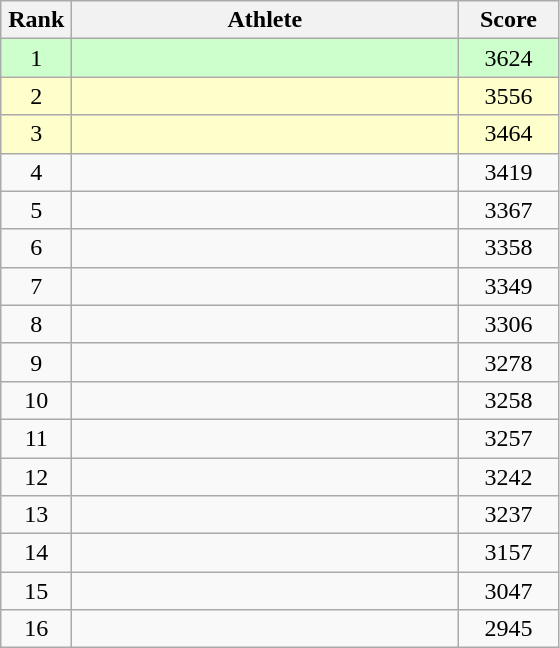<table class=wikitable style="text-align:center">
<tr>
<th width=40>Rank</th>
<th width=250>Athlete</th>
<th width=60>Score</th>
</tr>
<tr bgcolor="#ccffcc">
<td>1</td>
<td align=left></td>
<td>3624</td>
</tr>
<tr bgcolor="#ffffcc">
<td>2</td>
<td align=left></td>
<td>3556</td>
</tr>
<tr bgcolor="#ffffcc">
<td>3</td>
<td align=left></td>
<td>3464</td>
</tr>
<tr>
<td>4</td>
<td align=left></td>
<td>3419</td>
</tr>
<tr>
<td>5</td>
<td align=left></td>
<td>3367</td>
</tr>
<tr>
<td>6</td>
<td align=left></td>
<td>3358</td>
</tr>
<tr>
<td>7</td>
<td align=left></td>
<td>3349</td>
</tr>
<tr>
<td>8</td>
<td align=left></td>
<td>3306</td>
</tr>
<tr>
<td>9</td>
<td align=left></td>
<td>3278</td>
</tr>
<tr>
<td>10</td>
<td align=left></td>
<td>3258</td>
</tr>
<tr>
<td>11</td>
<td align=left></td>
<td>3257</td>
</tr>
<tr>
<td>12</td>
<td align=left></td>
<td>3242</td>
</tr>
<tr>
<td>13</td>
<td align=left></td>
<td>3237</td>
</tr>
<tr>
<td>14</td>
<td align=left></td>
<td>3157</td>
</tr>
<tr>
<td>15</td>
<td align=left></td>
<td>3047</td>
</tr>
<tr>
<td>16</td>
<td align=left></td>
<td>2945</td>
</tr>
</table>
